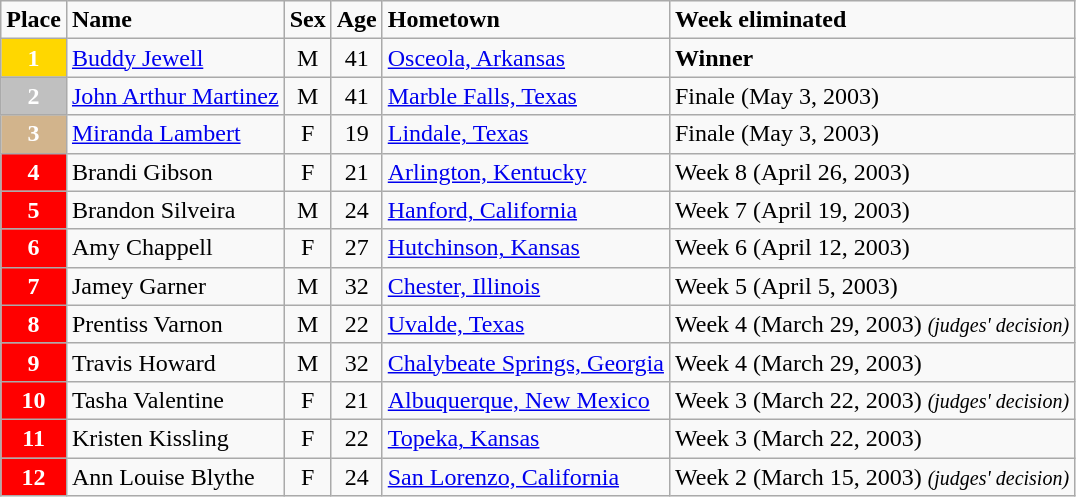<table class="wikitable">
<tr>
<td><strong>Place</strong></td>
<td><strong>Name</strong></td>
<td><strong>Sex</strong></td>
<td><strong>Age</strong></td>
<td><strong>Hometown</strong></td>
<td><strong>Week eliminated</strong></td>
</tr>
<tr>
<td style="background:gold; text-align:center;color:white;"><strong>1</strong></td>
<td><a href='#'>Buddy Jewell</a></td>
<td style="text-align:center;">M</td>
<td style="text-align:center;">41</td>
<td><a href='#'>Osceola, Arkansas</a></td>
<td><strong>Winner</strong></td>
</tr>
<tr>
<td style="background:silver; text-align:center;color:white;"><strong>2</strong></td>
<td><a href='#'>John Arthur Martinez</a></td>
<td style="text-align:center;">M</td>
<td style="text-align:center;">41</td>
<td><a href='#'>Marble Falls, Texas</a></td>
<td>Finale (May 3, 2003)</td>
</tr>
<tr>
<td style="background:tan; text-align:center;color:white;"><strong>3</strong></td>
<td><a href='#'>Miranda Lambert</a></td>
<td style="text-align:center;">F</td>
<td style="text-align:center;">19</td>
<td><a href='#'>Lindale, Texas</a></td>
<td>Finale (May 3, 2003)</td>
</tr>
<tr>
<td style="background:red; text-align:center;color:white;"><strong>4</strong></td>
<td>Brandi Gibson</td>
<td style="text-align:center;">F</td>
<td style="text-align:center;">21</td>
<td><a href='#'>Arlington, Kentucky</a></td>
<td>Week 8 (April 26, 2003)</td>
</tr>
<tr>
<td style="background:red; text-align:center;color:white;"><strong>5</strong></td>
<td>Brandon Silveira</td>
<td style="text-align:center;">M</td>
<td style="text-align:center;">24</td>
<td><a href='#'>Hanford, California</a></td>
<td>Week 7 (April 19, 2003)</td>
</tr>
<tr>
<td style="background:red; text-align:center;color:white;"><strong>6</strong></td>
<td>Amy Chappell</td>
<td style="text-align:center;">F</td>
<td style="text-align:center;">27</td>
<td><a href='#'>Hutchinson, Kansas</a></td>
<td>Week 6 (April 12, 2003)</td>
</tr>
<tr>
<td style="background:red; text-align:center;color:white;"><strong>7</strong></td>
<td>Jamey Garner</td>
<td style="text-align:center;">M</td>
<td style="text-align:center;">32</td>
<td><a href='#'>Chester, Illinois</a></td>
<td>Week 5 (April 5, 2003)</td>
</tr>
<tr>
<td style="background:red; text-align:center;color:white;"><strong>8</strong></td>
<td>Prentiss Varnon</td>
<td style="text-align:center;">M</td>
<td style="text-align:center;">22</td>
<td><a href='#'>Uvalde, Texas</a></td>
<td>Week 4 (March 29, 2003) <small><em>(judges' decision)</em></small></td>
</tr>
<tr>
<td style="background:red; text-align:center;color:white;"><strong>9</strong></td>
<td>Travis Howard</td>
<td style="text-align:center;">M</td>
<td style="text-align:center;">32</td>
<td><a href='#'>Chalybeate Springs, Georgia</a></td>
<td>Week 4 (March 29, 2003)</td>
</tr>
<tr>
<td style="background:red; text-align:center;color:white;"><strong>10</strong></td>
<td>Tasha Valentine</td>
<td style="text-align:center;">F</td>
<td style="text-align:center;">21</td>
<td><a href='#'>Albuquerque, New Mexico</a></td>
<td>Week 3 (March 22, 2003) <small><em>(judges' decision)</em></small></td>
</tr>
<tr>
<td style="background:red; text-align:center;color:white;"><strong>11</strong></td>
<td>Kristen Kissling</td>
<td style="text-align:center;">F</td>
<td style="text-align:center;">22</td>
<td><a href='#'>Topeka, Kansas</a></td>
<td>Week 3 (March 22, 2003)</td>
</tr>
<tr>
<td style="background:red; text-align:center;color:white;"><strong>12</strong></td>
<td>Ann Louise Blythe</td>
<td style="text-align:center;">F</td>
<td style="text-align:center;">24</td>
<td><a href='#'>San Lorenzo, California</a></td>
<td>Week 2 (March 15, 2003) <small><em>(judges' decision)</em></small></td>
</tr>
</table>
